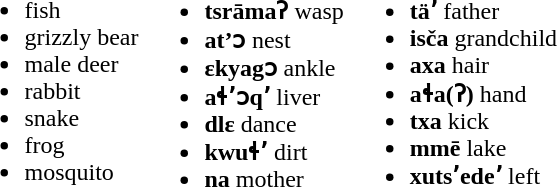<table>
<tr valign=top>
<td><br><ul><li><strong></strong> fish</li><li><strong></strong> grizzly bear</li><li><strong></strong> male deer</li><li><strong></strong> rabbit</li><li><strong></strong> snake</li><li><strong></strong> frog</li><li><strong></strong> mosquito</li></ul></td>
<td><br><ul><li><strong>tsrāmaʔ</strong> wasp</li><li><strong>at’ɔ</strong> nest</li><li><strong>εkyagɔ</strong> ankle</li><li><strong>aɬʼɔqʼ</strong> liver</li><li><strong>dlε</strong> dance</li><li><strong>kwuɬʼ</strong> dirt</li><li><strong>na</strong> mother</li></ul></td>
<td><br><ul><li><strong>täʼ</strong> father</li><li><strong>isča</strong> grandchild</li><li><strong>axa</strong> hair</li><li><strong>aɬa(ʔ)</strong> hand</li><li><strong>txa</strong> kick</li><li><strong>mmē</strong> lake</li><li><strong>xutsʼedeʼ</strong> left</li></ul></td>
</tr>
</table>
